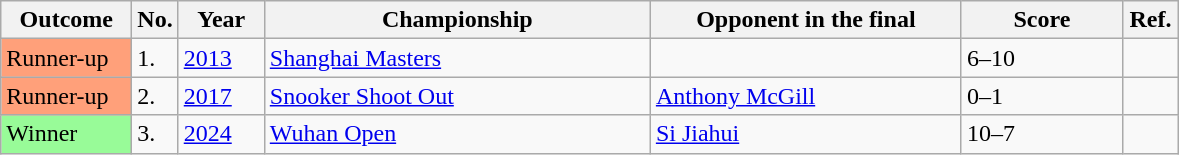<table class="sortable wikitable">
<tr>
<th width="80">Outcome</th>
<th width="20">No.</th>
<th width="50">Year</th>
<th width="250">Championship</th>
<th width="200">Opponent in the final</th>
<th width="100">Score</th>
<th width="30">Ref.</th>
</tr>
<tr>
<td style="background:#ffa07a;">Runner-up</td>
<td>1.</td>
<td><a href='#'>2013</a></td>
<td><a href='#'>Shanghai Masters</a></td>
<td> </td>
<td>6–10</td>
<td></td>
</tr>
<tr>
<td style="background:#ffa07a;">Runner-up</td>
<td>2.</td>
<td><a href='#'>2017</a></td>
<td><a href='#'>Snooker Shoot Out</a></td>
<td> <a href='#'>Anthony McGill</a></td>
<td>0–1</td>
<td></td>
</tr>
<tr>
<td style="background:#98FB98">Winner</td>
<td>3.</td>
<td><a href='#'>2024</a></td>
<td><a href='#'>Wuhan Open</a></td>
<td> <a href='#'>Si Jiahui</a></td>
<td>10–7</td>
<td></td>
</tr>
</table>
